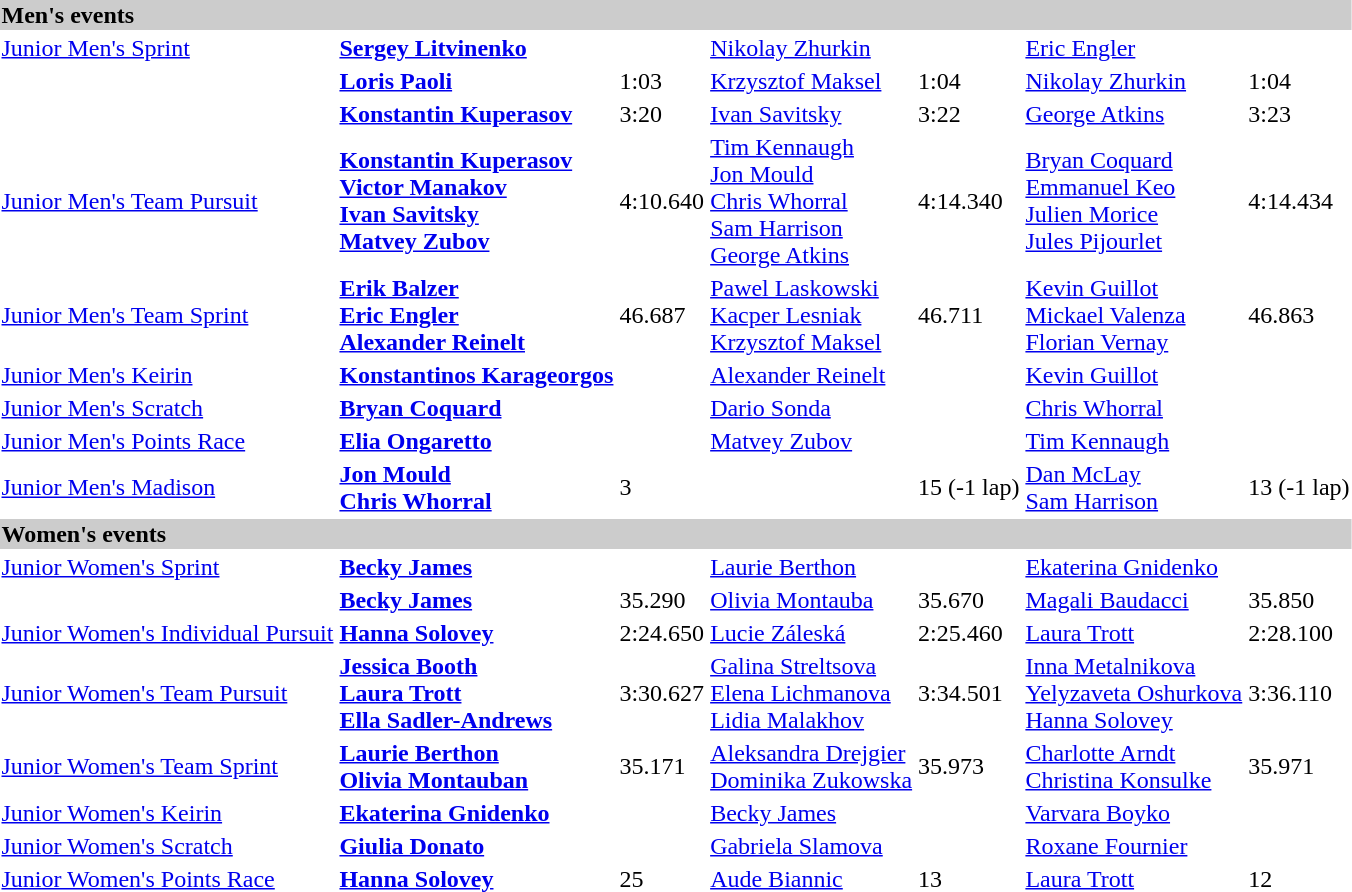<table>
<tr bgcolor="#cccccc">
<td colspan=7><strong>Men's events</strong></td>
</tr>
<tr>
<td><a href='#'>Junior Men's Sprint</a></td>
<td><strong><a href='#'>Sergey Litvinenko</a></strong><br><small></small></td>
<td></td>
<td><a href='#'>Nikolay Zhurkin</a><br><small></small></td>
<td></td>
<td><a href='#'>Eric Engler</a><br><small></small></td>
<td></td>
</tr>
<tr>
<td></td>
<td><strong><a href='#'>Loris Paoli</a></strong><br><small></small></td>
<td>1:03</td>
<td><a href='#'>Krzysztof Maksel</a><br><small></small></td>
<td>1:04</td>
<td><a href='#'>Nikolay Zhurkin</a><br><small></small></td>
<td>1:04</td>
</tr>
<tr>
<td></td>
<td><strong><a href='#'>Konstantin Kuperasov</a></strong><br><small></small></td>
<td>3:20</td>
<td><a href='#'>Ivan Savitsky</a><br><small></small></td>
<td>3:22</td>
<td><a href='#'>George Atkins</a><br><small></small></td>
<td>3:23</td>
</tr>
<tr>
<td><a href='#'>Junior Men's Team Pursuit</a></td>
<td><strong><a href='#'>Konstantin Kuperasov</a><br><a href='#'>Victor Manakov</a><br><a href='#'>Ivan Savitsky</a><br><a href='#'>Matvey Zubov</a></strong><br><small></small></td>
<td>4:10.640</td>
<td><a href='#'>Tim Kennaugh</a><br><a href='#'>Jon Mould</a><br><a href='#'>Chris Whorral</a><br><a href='#'>Sam Harrison</a><br><a href='#'>George Atkins</a><br><small></small></td>
<td>4:14.340</td>
<td><a href='#'>Bryan Coquard</a><br><a href='#'>Emmanuel Keo</a><br><a href='#'>Julien Morice</a><br><a href='#'>Jules Pijourlet</a><br><small></small></td>
<td>4:14.434</td>
</tr>
<tr>
<td><a href='#'>Junior Men's Team Sprint</a></td>
<td><strong><a href='#'>Erik Balzer</a><br><a href='#'>Eric Engler</a><br><a href='#'>Alexander Reinelt</a></strong><br><small></small></td>
<td>46.687</td>
<td><a href='#'>Pawel Laskowski</a><br><a href='#'>Kacper Lesniak</a><br><a href='#'>Krzysztof Maksel</a><br><small></small></td>
<td>46.711</td>
<td><a href='#'>Kevin Guillot</a><br><a href='#'>Mickael Valenza</a><br><a href='#'>Florian Vernay</a><br><small></small></td>
<td>46.863</td>
</tr>
<tr>
<td><a href='#'>Junior Men's Keirin</a></td>
<td><strong><a href='#'>Konstantinos Karageorgos</a></strong><br><small></small></td>
<td></td>
<td><a href='#'>Alexander Reinelt</a><br><small></small></td>
<td></td>
<td><a href='#'>Kevin Guillot</a><br><small></small></td>
<td></td>
</tr>
<tr>
<td><a href='#'>Junior Men's Scratch</a></td>
<td><strong><a href='#'>Bryan Coquard</a></strong><br><small></small></td>
<td></td>
<td><a href='#'>Dario Sonda</a><br><small></small></td>
<td></td>
<td><a href='#'>Chris Whorral</a><br><small></small></td>
<td></td>
</tr>
<tr>
<td><a href='#'>Junior Men's Points Race</a></td>
<td><strong><a href='#'>Elia Ongaretto</a></strong><br><small></small></td>
<td></td>
<td><a href='#'>Matvey Zubov</a><br><small></small></td>
<td></td>
<td><a href='#'>Tim Kennaugh</a><br><small></small></td>
<td></td>
</tr>
<tr>
<td><a href='#'>Junior Men's Madison</a></td>
<td><strong><a href='#'>Jon Mould</a><br><a href='#'>Chris Whorral</a></strong><br><small></small></td>
<td>3</td>
<td><br><small></small></td>
<td>15 (-1 lap)</td>
<td><a href='#'>Dan McLay</a><br><a href='#'>Sam Harrison</a><br><small></small></td>
<td>13 (-1 lap)</td>
</tr>
<tr bgcolor="#cccccc">
<td colspan=7><strong>Women's events</strong></td>
</tr>
<tr>
<td><a href='#'>Junior Women's Sprint</a></td>
<td><strong><a href='#'>Becky James</a></strong><br><small></small></td>
<td></td>
<td><a href='#'>Laurie Berthon</a><br><small></small></td>
<td></td>
<td><a href='#'>Ekaterina Gnidenko</a><br><small></small></td>
<td></td>
</tr>
<tr>
<td></td>
<td><strong><a href='#'>Becky James</a></strong><br><small></small></td>
<td>35.290</td>
<td><a href='#'>Olivia Montauba</a><br><small></small></td>
<td>35.670</td>
<td><a href='#'>Magali Baudacci</a><br><small></small></td>
<td>35.850</td>
</tr>
<tr>
<td><a href='#'>Junior Women's Individual Pursuit</a></td>
<td><strong><a href='#'>Hanna Solovey</a></strong><br><small></small></td>
<td>2:24.650</td>
<td><a href='#'>Lucie Záleská</a><br><small></small></td>
<td>2:25.460</td>
<td><a href='#'>Laura Trott</a><br><small></small></td>
<td>2:28.100</td>
</tr>
<tr>
<td><a href='#'>Junior Women's Team Pursuit</a></td>
<td><strong><a href='#'>Jessica Booth</a><br><a href='#'>Laura Trott</a><br><a href='#'>Ella Sadler-Andrews</a></strong><br><small></small></td>
<td>3:30.627</td>
<td><a href='#'>Galina Streltsova</a><br><a href='#'>Elena Lichmanova</a><br><a href='#'>Lidia Malakhov</a><br><small></small></td>
<td>3:34.501</td>
<td><a href='#'>Inna Metalnikova</a><br><a href='#'>Yelyzaveta Oshurkova</a><br><a href='#'>Hanna Solovey</a><br><small></small></td>
<td>3:36.110</td>
</tr>
<tr>
<td><a href='#'>Junior Women's Team Sprint</a></td>
<td><strong><a href='#'>Laurie Berthon</a><br><a href='#'>Olivia Montauban</a></strong><br><small></small></td>
<td>35.171</td>
<td><a href='#'>Aleksandra Drejgier</a><br><a href='#'>Dominika Zukowska</a><br><small></small></td>
<td>35.973</td>
<td><a href='#'>Charlotte Arndt</a><br><a href='#'>Christina Konsulke</a><br><small></small></td>
<td>35.971</td>
</tr>
<tr>
<td><a href='#'>Junior Women's Keirin</a></td>
<td><strong><a href='#'>Ekaterina Gnidenko</a></strong><br><small></small></td>
<td></td>
<td><a href='#'>Becky James</a><br><small></small></td>
<td></td>
<td><a href='#'>Varvara Boyko</a><br><small></small></td>
<td></td>
</tr>
<tr>
<td><a href='#'>Junior Women's Scratch</a></td>
<td><strong><a href='#'>Giulia Donato</a></strong><br><small></small></td>
<td></td>
<td><a href='#'>Gabriela Slamova</a><br><small></small></td>
<td></td>
<td><a href='#'>Roxane Fournier</a><br><small></small></td>
<td></td>
</tr>
<tr>
<td><a href='#'>Junior Women's Points Race</a></td>
<td><strong><a href='#'>Hanna Solovey</a></strong><br><small></small></td>
<td>25</td>
<td><a href='#'>Aude Biannic</a><br><small></small></td>
<td>13</td>
<td><a href='#'>Laura Trott</a><br><small></small></td>
<td>12</td>
</tr>
</table>
